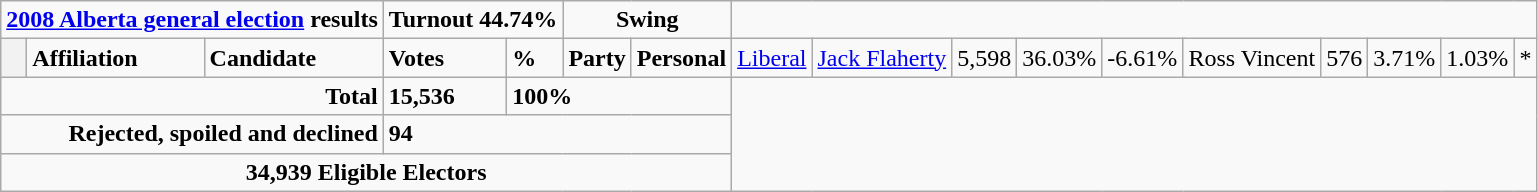<table class="wikitable">
<tr>
<td colspan="3" align=center><strong><a href='#'>2008 Alberta general election</a> results</strong></td>
<td colspan="2"><strong>Turnout 44.74%</strong></td>
<td colspan="2" align=center><strong>Swing</strong></td>
</tr>
<tr>
<th style="width: 10px;"></th>
<td><strong>Affiliation</strong></td>
<td><strong>Candidate</strong></td>
<td><strong>Votes</strong></td>
<td><strong>%</strong></td>
<td><strong>Party</strong></td>
<td><strong>Personal</strong><br>
</td>
<td><a href='#'>Liberal</a></td>
<td><a href='#'>Jack Flaherty</a></td>
<td>5,598</td>
<td>36.03%</td>
<td colspan=2 align=center>-6.61%<br>
</td>
<td>Ross Vincent</td>
<td>576</td>
<td>3.71%</td>
<td>1.03%</td>
<td align=center>*</td>
</tr>
<tr>
<td colspan="3" align ="right"><strong>Total</strong></td>
<td><strong>15,536</strong></td>
<td colspan="3"><strong>100%</strong></td>
</tr>
<tr>
<td colspan="3" align="right"><strong>Rejected, spoiled and declined</strong></td>
<td colspan="4"><strong>94</strong></td>
</tr>
<tr>
<td align=center colspan=7><strong>34,939 Eligible Electors</strong><br></td>
</tr>
</table>
